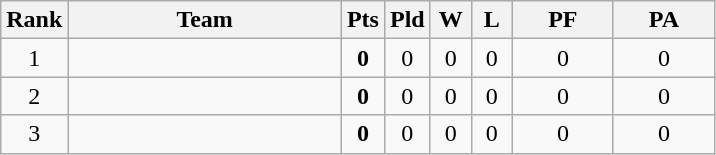<table class=wikitable style=text-align:center>
<tr>
<th width=20>Rank</th>
<th width=175>Team</th>
<th width=20>Pts</th>
<th width=20>Pld</th>
<th width=20>W</th>
<th width=20>L</th>
<th width=60>PF</th>
<th width=60>PA</th>
</tr>
<tr>
<td>1</td>
<td align=left></td>
<td><strong>0</strong></td>
<td>0</td>
<td>0</td>
<td>0</td>
<td>0</td>
<td>0</td>
</tr>
<tr>
<td>2</td>
<td align=left></td>
<td><strong>0</strong></td>
<td>0</td>
<td>0</td>
<td>0</td>
<td>0</td>
<td>0</td>
</tr>
<tr>
<td>3</td>
<td align=left></td>
<td><strong>0</strong></td>
<td>0</td>
<td>0</td>
<td>0</td>
<td>0</td>
<td>0</td>
</tr>
</table>
